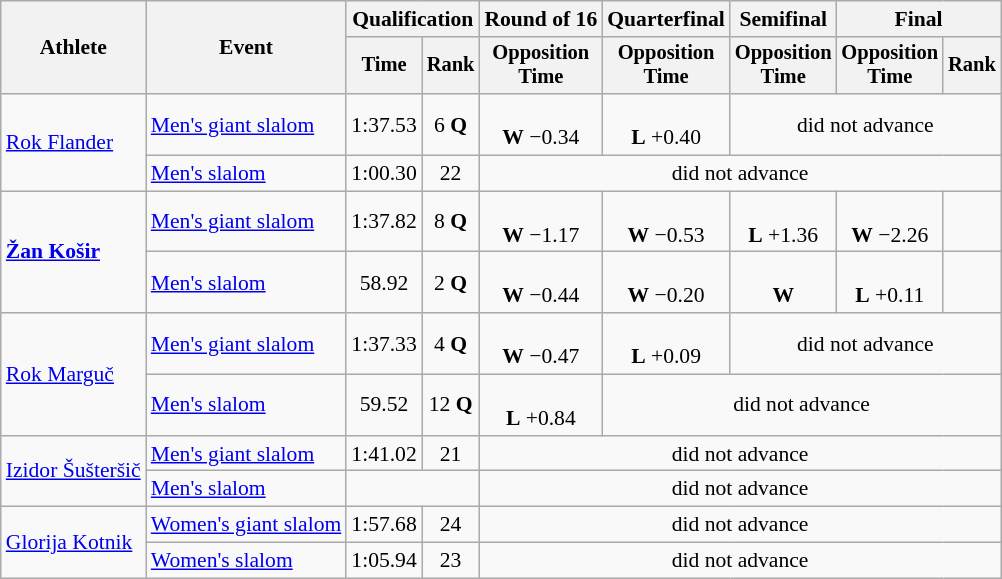<table class="wikitable" style="font-size:90%">
<tr>
<th rowspan="2">Athlete</th>
<th rowspan="2">Event</th>
<th colspan="2">Qualification</th>
<th>Round of 16</th>
<th>Quarterfinal</th>
<th>Semifinal</th>
<th colspan=2>Final</th>
</tr>
<tr style="font-size:95%">
<th>Time</th>
<th>Rank</th>
<th>Opposition<br>Time</th>
<th>Opposition<br>Time</th>
<th>Opposition<br>Time</th>
<th>Opposition<br>Time</th>
<th>Rank</th>
</tr>
<tr align=center>
<td style="text-align:left;" rowspan="2"><a href='#'>Rok Flander</a></td>
<td align=left><a href='#'>Men's giant slalom</a></td>
<td>1:37.53</td>
<td>6 <strong>Q</strong></td>
<td><br><strong>W</strong> −0.34</td>
<td><br><strong>L</strong> +0.40</td>
<td colspan=3>did not advance</td>
</tr>
<tr align=center>
<td align=left><a href='#'>Men's slalom</a></td>
<td>1:00.30</td>
<td>22</td>
<td colspan=5>did not advance</td>
</tr>
<tr align=center>
<td style="text-align:left;" rowspan="2"><strong><a href='#'>Žan Košir</a></strong></td>
<td align=left><a href='#'>Men's giant slalom</a></td>
<td>1:37.82</td>
<td>8 <strong>Q</strong></td>
<td><br><strong>W</strong> −1.17</td>
<td><br><strong>W</strong> −0.53</td>
<td><br><strong>L</strong> +1.36</td>
<td><br><strong>W</strong> −2.26</td>
<td></td>
</tr>
<tr align=center>
<td align=left><a href='#'>Men's slalom</a></td>
<td>58.92</td>
<td>2 <strong>Q</strong></td>
<td><br><strong>W</strong> −0.44</td>
<td><br><strong>W</strong> −0.20</td>
<td><br><strong>W</strong> </td>
<td><br><strong>L</strong> +0.11</td>
<td></td>
</tr>
<tr align=center>
<td style="text-align:left;" rowspan="2"><a href='#'>Rok Marguč</a></td>
<td align=left><a href='#'>Men's giant slalom</a></td>
<td>1:37.33</td>
<td>4 <strong>Q</strong></td>
<td><br><strong>W</strong> −0.47</td>
<td><br><strong>L</strong> +0.09</td>
<td colspan=3>did not advance</td>
</tr>
<tr align=center>
<td align=left><a href='#'>Men's slalom</a></td>
<td>59.52</td>
<td>12 <strong>Q</strong></td>
<td><br><strong>L</strong> +0.84</td>
<td colspan=4>did not advance</td>
</tr>
<tr align=center>
<td style="text-align:left;" rowspan="2"><a href='#'>Izidor Šušteršič</a></td>
<td align=left><a href='#'>Men's giant slalom</a></td>
<td>1:41.02</td>
<td>21</td>
<td colspan=5>did not advance</td>
</tr>
<tr align=center>
<td align=left><a href='#'>Men's slalom</a></td>
<td colspan=2></td>
<td colspan=5>did not advance</td>
</tr>
<tr align=center>
<td style="text-align:left;" rowspan="2"><a href='#'>Glorija Kotnik</a></td>
<td align=left><a href='#'>Women's giant slalom</a></td>
<td>1:57.68</td>
<td>24</td>
<td colspan=5>did not advance</td>
</tr>
<tr align=center>
<td align=left><a href='#'>Women's slalom</a></td>
<td>1:05.94</td>
<td>23</td>
<td colspan=5>did not advance</td>
</tr>
</table>
